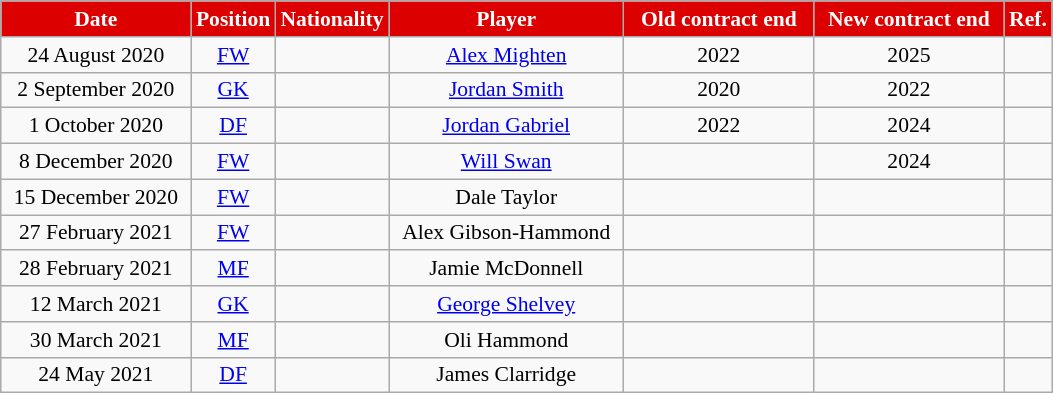<table class="wikitable"  style="text-align:center; font-size:90%; ">
<tr>
<th style="background:#DD0000; color:#FFFFFF; width:120px;">Date</th>
<th style="background:#DD0000; color:#FFFFFF; width:25px;">Position</th>
<th style="background:#DD0000; color:#FFFFFF; width:50px;">Nationality</th>
<th style="background:#DD0000; color:#FFFFFF; width:150px;">Player</th>
<th style="background:#DD0000; color:#FFFFFF; width:120px;">Old contract end</th>
<th style="background:#DD0000; color:#FFFFFF; width:120px;">New contract end</th>
<th style="background:#DD0000; color:#FFFFFF; width:25px;">Ref.</th>
</tr>
<tr>
<td>24 August 2020</td>
<td><a href='#'>FW</a></td>
<td></td>
<td><a href='#'>Alex Mighten</a></td>
<td>2022</td>
<td>2025</td>
<td></td>
</tr>
<tr>
<td>2 September 2020</td>
<td><a href='#'>GK</a></td>
<td></td>
<td><a href='#'>Jordan Smith</a></td>
<td>2020</td>
<td>2022</td>
<td></td>
</tr>
<tr>
<td>1 October 2020</td>
<td><a href='#'>DF</a></td>
<td></td>
<td><a href='#'>Jordan Gabriel</a></td>
<td>2022</td>
<td>2024</td>
<td></td>
</tr>
<tr>
<td>8 December 2020</td>
<td><a href='#'>FW</a></td>
<td></td>
<td><a href='#'>Will Swan</a></td>
<td></td>
<td>2024</td>
<td></td>
</tr>
<tr>
<td>15 December 2020</td>
<td><a href='#'>FW</a></td>
<td></td>
<td>Dale Taylor</td>
<td></td>
<td></td>
<td></td>
</tr>
<tr>
<td>27 February 2021</td>
<td><a href='#'>FW</a></td>
<td></td>
<td>Alex Gibson-Hammond</td>
<td></td>
<td></td>
<td></td>
</tr>
<tr>
<td>28 February 2021</td>
<td><a href='#'>MF</a></td>
<td></td>
<td>Jamie McDonnell</td>
<td></td>
<td></td>
<td></td>
</tr>
<tr>
<td>12 March 2021</td>
<td><a href='#'>GK</a></td>
<td></td>
<td><a href='#'>George Shelvey</a></td>
<td></td>
<td></td>
<td></td>
</tr>
<tr>
<td>30 March 2021</td>
<td><a href='#'>MF</a></td>
<td></td>
<td>Oli Hammond</td>
<td></td>
<td></td>
<td></td>
</tr>
<tr>
<td>24 May 2021</td>
<td><a href='#'>DF</a></td>
<td></td>
<td>James Clarridge</td>
<td></td>
<td></td>
<td></td>
</tr>
</table>
